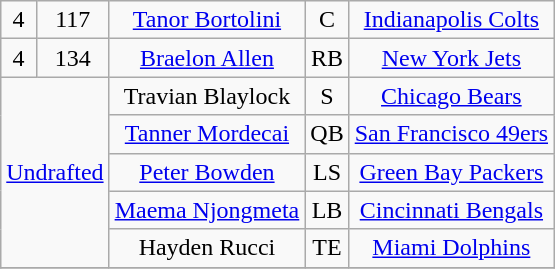<table class="wikitable" style="text-align:center">
<tr>
<td>4</td>
<td>117</td>
<td><a href='#'>Tanor Bortolini</a></td>
<td>C</td>
<td><a href='#'>Indianapolis Colts</a></td>
</tr>
<tr>
<td>4</td>
<td>134</td>
<td><a href='#'>Braelon Allen</a></td>
<td>RB</td>
<td><a href='#'>New York Jets</a></td>
</tr>
<tr>
<td rowspan="5" colspan="2"><a href='#'>Undrafted</a></td>
<td>Travian Blaylock</td>
<td>S</td>
<td><a href='#'>Chicago Bears</a></td>
</tr>
<tr>
<td><a href='#'>Tanner Mordecai</a></td>
<td>QB</td>
<td><a href='#'>San Francisco 49ers</a></td>
</tr>
<tr>
<td><a href='#'>Peter Bowden</a></td>
<td>LS</td>
<td><a href='#'>Green Bay Packers</a></td>
</tr>
<tr>
<td><a href='#'>Maema Njongmeta</a></td>
<td>LB</td>
<td><a href='#'>Cincinnati Bengals</a></td>
</tr>
<tr>
<td>Hayden Rucci</td>
<td>TE</td>
<td><a href='#'>Miami Dolphins</a></td>
</tr>
<tr>
</tr>
</table>
